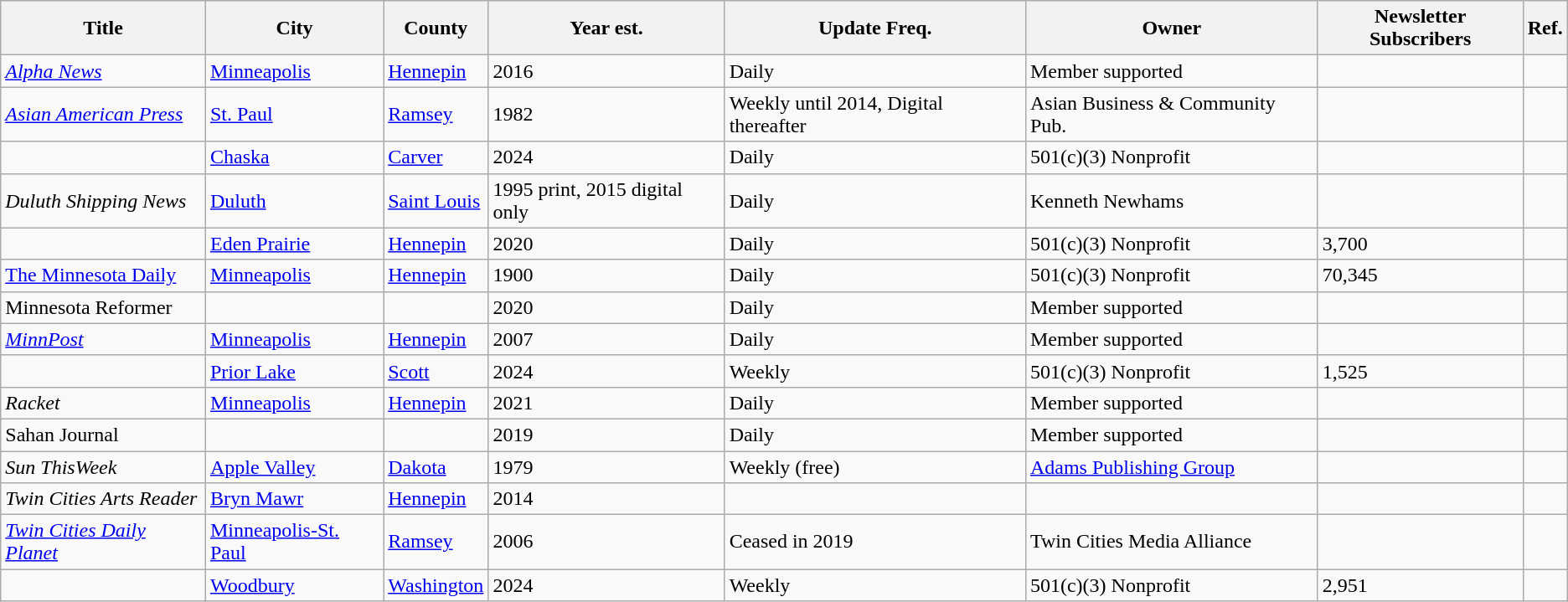<table class="wikitable sortable plainrowheaders" summary="Current online-only newspapers in Minnesota">
<tr>
<th>Title</th>
<th>City</th>
<th>County</th>
<th>Year est.</th>
<th>Update Freq.</th>
<th>Owner</th>
<th>Newsletter Subscribers</th>
<th>Ref.</th>
</tr>
<tr>
<td><em><a href='#'>Alpha News</a></em></td>
<td><a href='#'>Minneapolis</a></td>
<td><a href='#'>Hennepin</a></td>
<td>2016</td>
<td>Daily</td>
<td>Member supported</td>
<td></td>
<td></td>
</tr>
<tr>
<td><em><a href='#'>Asian American Press</a></em></td>
<td><a href='#'>St. Paul</a></td>
<td><a href='#'>Ramsey</a></td>
<td>1982</td>
<td>Weekly until 2014, Digital thereafter</td>
<td>Asian Business & Community Pub.</td>
<td></td>
<td></td>
</tr>
<tr>
<td></td>
<td><a href='#'>Chaska</a></td>
<td><a href='#'>Carver</a></td>
<td>2024</td>
<td>Daily</td>
<td>501(c)(3) Nonprofit</td>
<td></td>
<td></td>
</tr>
<tr>
<td><em>Duluth Shipping News</em></td>
<td><a href='#'>Duluth</a></td>
<td><a href='#'>Saint Louis</a></td>
<td>1995 print, 2015 digital only</td>
<td>Daily</td>
<td>Kenneth Newhams</td>
<td></td>
<td></td>
</tr>
<tr>
<td></td>
<td><a href='#'>Eden Prairie</a></td>
<td><a href='#'>Hennepin</a></td>
<td>2020</td>
<td>Daily</td>
<td>501(c)(3) Nonprofit</td>
<td>3,700</td>
</tr>
<tr>
<td><a href='#'>The Minnesota Daily</a></td>
<td><a href='#'>Minneapolis</a></td>
<td><a href='#'>Hennepin</a></td>
<td>1900</td>
<td>Daily</td>
<td>501(c)(3) Nonprofit</td>
<td>70,345</td>
<td></td>
</tr>
<tr>
<td>Minnesota Reformer</td>
<td></td>
<td></td>
<td>2020</td>
<td>Daily</td>
<td>Member supported</td>
<td></td>
<td></td>
</tr>
<tr>
<td><em><a href='#'>MinnPost</a></em></td>
<td><a href='#'>Minneapolis</a></td>
<td><a href='#'>Hennepin</a></td>
<td>2007</td>
<td>Daily</td>
<td>Member supported</td>
<td></td>
<td></td>
</tr>
<tr>
<td></td>
<td><a href='#'>Prior Lake</a></td>
<td><a href='#'>Scott</a></td>
<td>2024</td>
<td>Weekly</td>
<td>501(c)(3) Nonprofit</td>
<td>1,525</td>
<td></td>
</tr>
<tr>
<td><em>Racket</em></td>
<td><a href='#'>Minneapolis</a></td>
<td><a href='#'>Hennepin</a></td>
<td>2021</td>
<td>Daily</td>
<td>Member supported</td>
<td></td>
<td></td>
</tr>
<tr>
<td>Sahan Journal</td>
<td></td>
<td></td>
<td>2019</td>
<td>Daily</td>
<td>Member supported</td>
<td></td>
<td></td>
</tr>
<tr>
<td><em>Sun ThisWeek</em></td>
<td><a href='#'>Apple Valley</a></td>
<td><a href='#'>Dakota</a></td>
<td>1979</td>
<td>Weekly (free)</td>
<td><a href='#'>Adams Publishing Group</a></td>
<td></td>
<td></td>
</tr>
<tr>
<td><em>Twin Cities Arts Reader</em></td>
<td><a href='#'>Bryn Mawr</a></td>
<td><a href='#'>Hennepin</a></td>
<td>2014</td>
<td></td>
<td></td>
<td></td>
<td></td>
</tr>
<tr>
<td><em><a href='#'>Twin Cities Daily Planet</a></em></td>
<td><a href='#'>Minneapolis-St. Paul</a></td>
<td><a href='#'>Ramsey</a></td>
<td>2006</td>
<td>Ceased in 2019</td>
<td>Twin Cities Media Alliance</td>
<td></td>
<td></td>
</tr>
<tr>
<td></td>
<td><a href='#'>Woodbury</a></td>
<td><a href='#'>Washington</a></td>
<td>2024</td>
<td>Weekly</td>
<td>501(c)(3) Nonprofit</td>
<td>2,951</td>
<td></td>
</tr>
</table>
